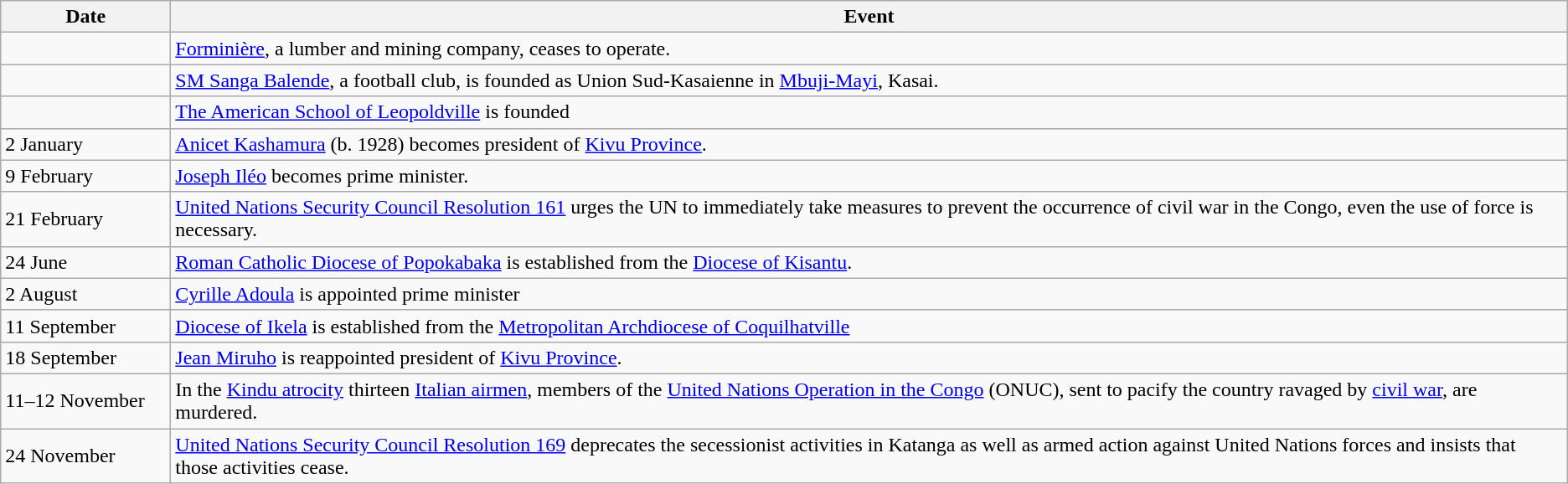<table class=wikitable>
<tr>
<th style="width:8em">Date</th>
<th>Event</th>
</tr>
<tr>
<td></td>
<td><a href='#'>Forminière</a>, a lumber and mining company, ceases to operate.</td>
</tr>
<tr>
<td></td>
<td><a href='#'>SM Sanga Balende</a>, a football club, is founded as Union Sud-Kasaienne in <a href='#'>Mbuji-Mayi</a>, Kasai.</td>
</tr>
<tr>
<td></td>
<td><a href='#'>The American School of Leopoldville</a> is founded</td>
</tr>
<tr>
<td>2 January</td>
<td><a href='#'>Anicet Kashamura</a> (b. 1928)	becomes president of <a href='#'>Kivu Province</a>.</td>
</tr>
<tr>
<td>9 February</td>
<td><a href='#'>Joseph Iléo</a> becomes prime minister.</td>
</tr>
<tr>
<td>21 February</td>
<td><a href='#'>United Nations Security Council Resolution 161</a> urges the UN to immediately take measures to prevent the occurrence of civil war in the Congo, even the use of force is necessary.</td>
</tr>
<tr>
<td>24 June</td>
<td><a href='#'>Roman Catholic Diocese of Popokabaka</a> is established from the <a href='#'>Diocese of Kisantu</a>.</td>
</tr>
<tr>
<td>2 August</td>
<td><a href='#'>Cyrille Adoula</a> is appointed prime minister</td>
</tr>
<tr>
<td>11 September</td>
<td><a href='#'>Diocese of Ikela</a> is established from the <a href='#'>Metropolitan Archdiocese of Coquilhatville</a></td>
</tr>
<tr>
<td>18 September</td>
<td><a href='#'>Jean Miruho</a> is reappointed president of <a href='#'>Kivu Province</a>.</td>
</tr>
<tr>
<td>11–12 November</td>
<td>In the <a href='#'>Kindu atrocity</a> thirteen <a href='#'>Italian airmen</a>, members of the <a href='#'>United Nations Operation in the Congo</a> (ONUC), sent to pacify the country ravaged by <a href='#'>civil war</a>, are murdered.</td>
</tr>
<tr>
<td>24 November</td>
<td><a href='#'>United Nations Security Council Resolution 169</a> deprecates the secessionist activities in Katanga as well as armed action against United Nations forces and insists that those activities cease.</td>
</tr>
</table>
